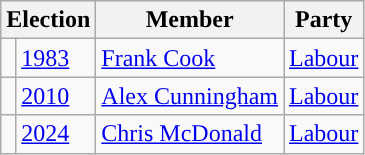<table class="wikitable">
<tr>
<th colspan="2">Election</th>
<th>Member</th>
<th>Party</th>
</tr>
<tr>
<td style="color:inherit;background-color: "></td>
<td><a href='#'>1983</a></td>
<td><a href='#'>Frank Cook</a></td>
<td><a href='#'>Labour</a></td>
</tr>
<tr>
<td style="color:inherit;background-color: "></td>
<td><a href='#'>2010</a></td>
<td><a href='#'>Alex Cunningham</a></td>
<td><a href='#'>Labour</a></td>
</tr>
<tr>
<td style="color:inherit;background-color: "></td>
<td><a href='#'>2024</a></td>
<td><a href='#'>Chris McDonald</a></td>
<td><a href='#'>Labour</a></td>
</tr>
</table>
